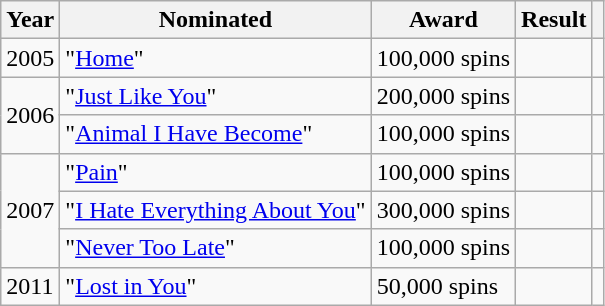<table class="wikitable">
<tr>
<th>Year</th>
<th>Nominated</th>
<th>Award</th>
<th>Result</th>
<th></th>
</tr>
<tr>
<td>2005</td>
<td>"<a href='#'>Home</a>"</td>
<td>100,000 spins</td>
<td></td>
<td style="text-align:center;"></td>
</tr>
<tr>
<td rowspan="2">2006</td>
<td>"<a href='#'>Just Like You</a>"</td>
<td>200,000 spins</td>
<td></td>
<td style="text-align:center;"></td>
</tr>
<tr>
<td>"<a href='#'>Animal I Have Become</a>"</td>
<td>100,000 spins</td>
<td></td>
<td style="text-align:center;"></td>
</tr>
<tr>
<td rowspan="3">2007</td>
<td>"<a href='#'>Pain</a>"</td>
<td>100,000 spins</td>
<td></td>
<td style="text-align:center;"></td>
</tr>
<tr>
<td>"<a href='#'>I Hate Everything About You</a>"</td>
<td>300,000 spins</td>
<td></td>
<td style="text-align:center;"></td>
</tr>
<tr>
<td>"<a href='#'>Never Too Late</a>"</td>
<td>100,000 spins</td>
<td></td>
<td style="text-align:center;"></td>
</tr>
<tr>
<td rowspan="2">2011</td>
<td>"<a href='#'>Lost in You</a>"</td>
<td>50,000 spins</td>
<td></td>
<td style="text-align:center;"></td>
</tr>
</table>
